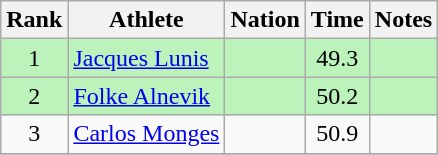<table class="wikitable sortable" style="text-align:center">
<tr>
<th>Rank</th>
<th>Athlete</th>
<th>Nation</th>
<th>Time</th>
<th>Notes</th>
</tr>
<tr bgcolor=#bbf3bb>
<td>1</td>
<td align=left><a href='#'>Jacques Lunis</a></td>
<td align=left></td>
<td>49.3</td>
<td></td>
</tr>
<tr bgcolor=#bbf3bb>
<td>2</td>
<td align=left><a href='#'>Folke Alnevik</a></td>
<td align=left></td>
<td>50.2</td>
<td></td>
</tr>
<tr>
<td>3</td>
<td align=left><a href='#'>Carlos Monges</a></td>
<td align=left></td>
<td>50.9</td>
<td></td>
</tr>
<tr>
</tr>
</table>
